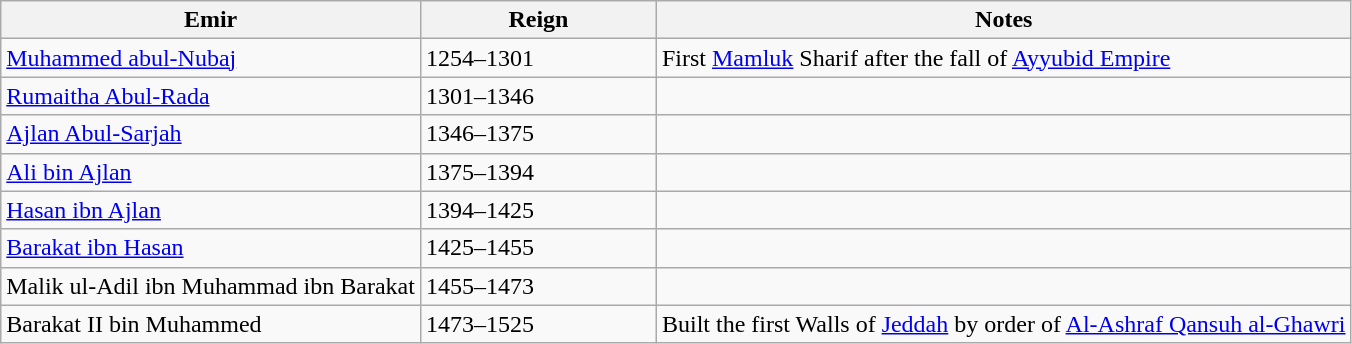<table class="wikitable">
<tr>
<th>Emir</th>
<th style="min-width:150px;">Reign</th>
<th>Notes</th>
</tr>
<tr>
<td><a href='#'>Muhammed abul-Nubaj</a></td>
<td>1254–1301</td>
<td>First <a href='#'>Mamluk</a> Sharif after the fall of <a href='#'>Ayyubid Empire</a></td>
</tr>
<tr>
<td><a href='#'>Rumaitha Abul-Rada</a></td>
<td>1301–1346</td>
<td></td>
</tr>
<tr>
<td><a href='#'>Ajlan Abul-Sarjah</a></td>
<td>1346–1375</td>
<td></td>
</tr>
<tr>
<td><a href='#'>Ali bin Ajlan</a></td>
<td>1375–1394</td>
<td></td>
</tr>
<tr>
<td><a href='#'>Hasan ibn Ajlan</a></td>
<td>1394–1425</td>
<td></td>
</tr>
<tr>
<td><a href='#'>Barakat ibn Hasan</a></td>
<td>1425–1455</td>
<td></td>
</tr>
<tr>
<td>Malik ul-Adil ibn Muhammad ibn Barakat</td>
<td>1455–1473</td>
<td></td>
</tr>
<tr>
<td>Barakat II bin Muhammed</td>
<td>1473–1525</td>
<td>Built the first Walls of <a href='#'>Jeddah</a> by order of <a href='#'>Al-Ashraf Qansuh al-Ghawri</a></td>
</tr>
</table>
